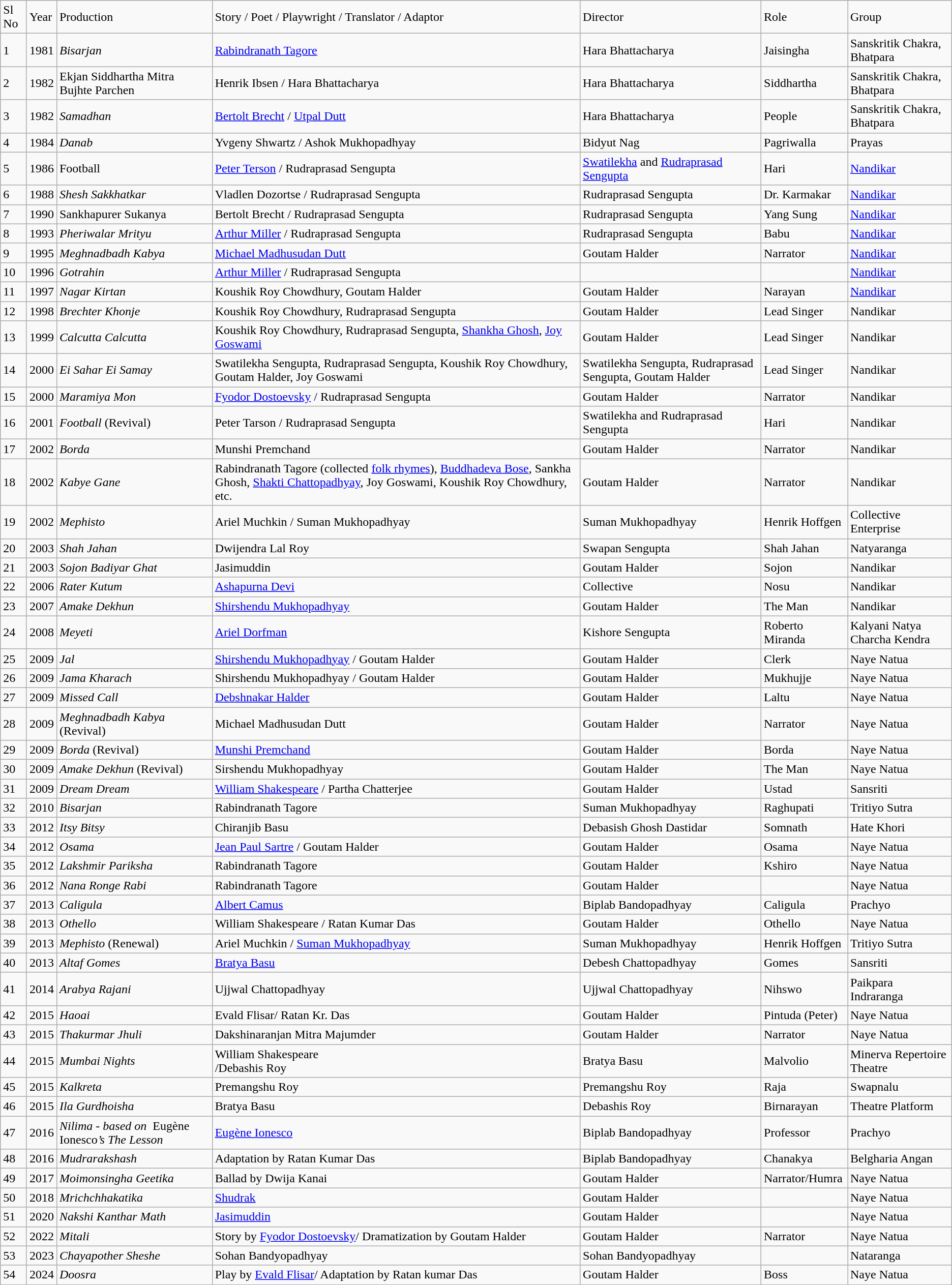<table class="wikitable">
<tr>
<td>Sl No</td>
<td>Year</td>
<td>Production</td>
<td>Story / Poet / Playwright / Translator / Adaptor</td>
<td>Director</td>
<td>Role</td>
<td>Group</td>
</tr>
<tr>
<td>1</td>
<td>1981</td>
<td><em>Bisarjan</em></td>
<td><a href='#'>Rabindranath Tagore</a></td>
<td>Hara Bhattacharya</td>
<td>Jaisingha</td>
<td>Sanskritik Chakra, Bhatpara</td>
</tr>
<tr>
<td>2</td>
<td>1982</td>
<td>Ekjan Siddhartha Mitra Bujhte Parchen</td>
<td>Henrik Ibsen / Hara Bhattacharya</td>
<td>Hara Bhattacharya</td>
<td>Siddhartha</td>
<td>Sanskritik Chakra, Bhatpara</td>
</tr>
<tr>
<td>3</td>
<td>1982</td>
<td><em>Samadhan</em></td>
<td><a href='#'>Bertolt Brecht</a> / <a href='#'>Utpal Dutt</a></td>
<td>Hara Bhattacharya</td>
<td>People</td>
<td>Sanskritik Chakra, Bhatpara</td>
</tr>
<tr>
<td>4</td>
<td>1984</td>
<td><em>Danab</em></td>
<td>Yvgeny Shwartz / Ashok Mukhopadhyay</td>
<td>Bidyut Nag</td>
<td>Pagriwalla</td>
<td>Prayas</td>
</tr>
<tr>
<td>5</td>
<td>1986</td>
<td>Football</td>
<td><a href='#'>Peter Terson</a> / Rudraprasad Sengupta</td>
<td><a href='#'>Swatilekha</a> and <a href='#'>Rudraprasad Sengupta</a></td>
<td>Hari</td>
<td><a href='#'>Nandikar</a></td>
</tr>
<tr>
<td>6</td>
<td>1988</td>
<td><em>Shesh Sakkhatkar</em></td>
<td>Vladlen Dozortse / Rudraprasad Sengupta</td>
<td>Rudraprasad Sengupta</td>
<td>Dr. Karmakar</td>
<td><a href='#'>Nandikar</a></td>
</tr>
<tr>
<td>7</td>
<td>1990</td>
<td>Sankhapurer Sukanya</td>
<td>Bertolt Brecht / Rudraprasad Sengupta</td>
<td>Rudraprasad Sengupta</td>
<td>Yang Sung</td>
<td><a href='#'>Nandikar</a></td>
</tr>
<tr>
<td>8</td>
<td>1993</td>
<td><em>Pheriwalar Mrityu</em></td>
<td><a href='#'>Arthur Miller</a> / Rudraprasad Sengupta</td>
<td>Rudraprasad Sengupta</td>
<td>Babu</td>
<td><a href='#'>Nandikar</a></td>
</tr>
<tr>
<td>9</td>
<td>1995</td>
<td><em>Meghnadbadh Kabya</em></td>
<td><a href='#'>Michael Madhusudan Dutt</a></td>
<td>Goutam Halder</td>
<td>Narrator</td>
<td><a href='#'>Nandikar</a></td>
</tr>
<tr>
<td>10</td>
<td>1996</td>
<td><em>Gotrahin</em></td>
<td><a href='#'>Arthur Miller</a> / Rudraprasad Sengupta</td>
<td></td>
<td></td>
<td><a href='#'>Nandikar</a></td>
</tr>
<tr>
<td>11</td>
<td>1997</td>
<td><em>Nagar Kirtan</em></td>
<td>Koushik Roy Chowdhury, Goutam Halder</td>
<td>Goutam Halder</td>
<td>Narayan</td>
<td><a href='#'>Nandikar</a></td>
</tr>
<tr>
<td>12</td>
<td>1998</td>
<td><em>Brechter Khonje</em></td>
<td>Koushik Roy Chowdhury, Rudraprasad Sengupta</td>
<td>Goutam Halder</td>
<td>Lead Singer</td>
<td>Nandikar</td>
</tr>
<tr>
<td>13</td>
<td>1999</td>
<td><em>Calcutta Calcutta</em></td>
<td>Koushik Roy Chowdhury, Rudraprasad Sengupta, <a href='#'>Shankha Ghosh</a>, <a href='#'>Joy Goswami</a></td>
<td>Goutam Halder</td>
<td>Lead Singer</td>
<td>Nandikar</td>
</tr>
<tr>
<td>14</td>
<td>2000</td>
<td><em>Ei Sahar Ei Samay</em></td>
<td>Swatilekha Sengupta, Rudraprasad Sengupta, Koushik Roy Chowdhury, Goutam Halder, Joy Goswami</td>
<td>Swatilekha Sengupta, Rudraprasad Sengupta, Goutam Halder</td>
<td>Lead Singer</td>
<td>Nandikar</td>
</tr>
<tr>
<td>15</td>
<td>2000</td>
<td><em>Maramiya Mon</em></td>
<td><a href='#'>Fyodor Dostoevsky</a> / Rudraprasad Sengupta</td>
<td>Goutam Halder</td>
<td>Narrator</td>
<td>Nandikar</td>
</tr>
<tr>
<td>16</td>
<td>2001</td>
<td><em>Football</em> (Revival)</td>
<td>Peter Tarson / Rudraprasad Sengupta</td>
<td>Swatilekha and Rudraprasad Sengupta</td>
<td>Hari</td>
<td>Nandikar</td>
</tr>
<tr>
<td>17</td>
<td>2002</td>
<td><em>Borda</em></td>
<td>Munshi Premchand</td>
<td>Goutam Halder</td>
<td>Narrator</td>
<td>Nandikar</td>
</tr>
<tr>
<td>18</td>
<td>2002</td>
<td><em>Kabye Gane</em></td>
<td>Rabindranath Tagore (collected <a href='#'>folk rhymes</a>), <a href='#'>Buddhadeva Bose</a>, Sankha Ghosh, <a href='#'>Shakti Chattopadhyay</a>, Joy Goswami, Koushik Roy Chowdhury, etc.</td>
<td>Goutam Halder</td>
<td>Narrator</td>
<td>Nandikar</td>
</tr>
<tr>
<td>19</td>
<td>2002</td>
<td><em>Mephisto</em></td>
<td>Ariel Muchkin / Suman Mukhopadhyay</td>
<td>Suman Mukhopadhyay</td>
<td>Henrik Hoffgen</td>
<td>Collective Enterprise</td>
</tr>
<tr>
<td>20</td>
<td>2003</td>
<td><em>Shah Jahan</em></td>
<td>Dwijendra Lal Roy</td>
<td>Swapan Sengupta</td>
<td>Shah Jahan</td>
<td>Natyaranga</td>
</tr>
<tr>
<td>21</td>
<td>2003</td>
<td><em>Sojon Badiyar Ghat</em></td>
<td>Jasimuddin</td>
<td>Goutam Halder</td>
<td>Sojon</td>
<td>Nandikar</td>
</tr>
<tr>
<td>22</td>
<td>2006</td>
<td><em>Rater Kutum</em></td>
<td><a href='#'>Ashapurna Devi</a></td>
<td>Collective</td>
<td>Nosu</td>
<td>Nandikar</td>
</tr>
<tr>
<td>23</td>
<td>2007</td>
<td><em>Amake Dekhun</em></td>
<td><a href='#'>Shirshendu Mukhopadhyay</a></td>
<td>Goutam Halder</td>
<td>The Man</td>
<td>Nandikar</td>
</tr>
<tr>
<td>24</td>
<td>2008</td>
<td><em>Meyeti</em></td>
<td><a href='#'>Ariel Dorfman</a></td>
<td>Kishore Sengupta</td>
<td>Roberto Miranda</td>
<td>Kalyani Natya Charcha Kendra</td>
</tr>
<tr>
<td>25</td>
<td>2009</td>
<td><em>Jal</em></td>
<td><a href='#'>Shirshendu Mukhopadhyay</a> / Goutam Halder</td>
<td>Goutam Halder</td>
<td>Clerk</td>
<td>Naye Natua</td>
</tr>
<tr>
<td>26</td>
<td>2009</td>
<td><em>Jama Kharach</em></td>
<td>Shirshendu Mukhopadhyay / Goutam Halder</td>
<td>Goutam Halder</td>
<td>Mukhujje</td>
<td>Naye Natua</td>
</tr>
<tr>
<td>27</td>
<td>2009</td>
<td><em>Missed Call</em></td>
<td><a href='#'>Debshnakar Halder</a></td>
<td>Goutam Halder</td>
<td>Laltu</td>
<td>Naye Natua</td>
</tr>
<tr>
<td>28</td>
<td>2009</td>
<td><em>Meghnadbadh Kabya</em> (Revival)</td>
<td>Michael Madhusudan Dutt</td>
<td>Goutam Halder</td>
<td>Narrator</td>
<td>Naye Natua</td>
</tr>
<tr>
<td>29</td>
<td>2009</td>
<td><em>Borda</em> (Revival)</td>
<td><a href='#'>Munshi Premchand</a></td>
<td>Goutam Halder</td>
<td>Borda</td>
<td>Naye Natua</td>
</tr>
<tr>
<td>30</td>
<td>2009</td>
<td><em>Amake Dekhun</em> (Revival)</td>
<td>Sirshendu Mukhopadhyay</td>
<td>Goutam Halder</td>
<td>The Man</td>
<td>Naye Natua</td>
</tr>
<tr>
<td>31</td>
<td>2009</td>
<td><em>Dream Dream</em></td>
<td><a href='#'>William Shakespeare</a> / Partha Chatterjee</td>
<td>Goutam Halder</td>
<td>Ustad</td>
<td>Sansriti</td>
</tr>
<tr>
<td>32</td>
<td>2010</td>
<td><em>Bisarjan</em></td>
<td>Rabindranath Tagore</td>
<td>Suman Mukhopadhyay</td>
<td>Raghupati</td>
<td>Tritiyo Sutra</td>
</tr>
<tr>
<td>33</td>
<td>2012</td>
<td><em>Itsy Bitsy</em></td>
<td>Chiranjib Basu</td>
<td>Debasish Ghosh Dastidar</td>
<td>Somnath</td>
<td>Hate Khori</td>
</tr>
<tr>
<td>34</td>
<td>2012</td>
<td><em>Osama</em></td>
<td><a href='#'>Jean Paul Sartre</a> / Goutam Halder</td>
<td>Goutam Halder</td>
<td>Osama</td>
<td>Naye Natua</td>
</tr>
<tr>
<td>35</td>
<td>2012</td>
<td><em>Lakshmir Pariksha</em></td>
<td>Rabindranath Tagore</td>
<td>Goutam Halder</td>
<td>Kshiro</td>
<td>Naye Natua</td>
</tr>
<tr>
<td>36</td>
<td>2012</td>
<td><em>Nana Ronge Rabi</em></td>
<td>Rabindranath Tagore</td>
<td>Goutam Halder</td>
<td></td>
<td>Naye Natua</td>
</tr>
<tr>
<td>37</td>
<td>2013</td>
<td><em>Caligula</em></td>
<td><a href='#'>Albert Camus</a></td>
<td>Biplab Bandopadhyay</td>
<td>Caligula</td>
<td>Prachyo</td>
</tr>
<tr>
<td>38</td>
<td>2013</td>
<td><em>Othello</em></td>
<td>William Shakespeare / Ratan Kumar Das</td>
<td>Goutam Halder</td>
<td>Othello</td>
<td>Naye Natua</td>
</tr>
<tr>
<td>39</td>
<td>2013</td>
<td><em>Mephisto</em> (Renewal)</td>
<td>Ariel Muchkin / <a href='#'>Suman Mukhopadhyay</a></td>
<td>Suman Mukhopadhyay</td>
<td>Henrik Hoffgen</td>
<td>Tritiyo Sutra</td>
</tr>
<tr>
<td>40</td>
<td>2013</td>
<td><em>Altaf Gomes</em></td>
<td><a href='#'>Bratya Basu</a></td>
<td>Debesh Chattopadhyay</td>
<td>Gomes</td>
<td>Sansriti</td>
</tr>
<tr>
<td>41</td>
<td>2014</td>
<td><em>Arabya Rajani</em></td>
<td>Ujjwal Chattopadhyay</td>
<td>Ujjwal Chattopadhyay</td>
<td>Nihswo</td>
<td>Paikpara Indraranga</td>
</tr>
<tr>
<td>42</td>
<td>2015</td>
<td><em>Haoai</em></td>
<td>Evald Flisar/ Ratan Kr. Das</td>
<td>Goutam Halder</td>
<td>Pintuda (Peter)</td>
<td>Naye Natua</td>
</tr>
<tr>
<td>43</td>
<td>2015</td>
<td><em>Thakurmar Jhuli</em></td>
<td>Dakshinaranjan Mitra Majumder</td>
<td>Goutam Halder</td>
<td>Narrator</td>
<td>Naye Natua</td>
</tr>
<tr>
<td>44</td>
<td>2015</td>
<td><em>Mumbai Nights</em></td>
<td>William Shakespeare<br>/Debashis Roy</td>
<td>Bratya Basu</td>
<td>Malvolio</td>
<td>Minerva Repertoire Theatre</td>
</tr>
<tr>
<td>45</td>
<td>2015</td>
<td><em>Kalkreta</em></td>
<td>Premangshu Roy</td>
<td>Premangshu Roy</td>
<td>Raja</td>
<td>Swapnalu</td>
</tr>
<tr>
<td>46</td>
<td>2015</td>
<td><em>Ila Gurdhoisha</em></td>
<td>Bratya Basu</td>
<td>Debashis Roy</td>
<td>Birnarayan</td>
<td>Theatre Platform</td>
</tr>
<tr>
<td>47</td>
<td>2016</td>
<td><em>Nilima - based on </em> Eugène Ionesco<em>’s The Lesson</em></td>
<td><a href='#'>Eugène Ionesco</a></td>
<td>Biplab Bandopadhyay</td>
<td>Professor</td>
<td>Prachyo</td>
</tr>
<tr>
<td>48</td>
<td>2016</td>
<td><em>Mudrarakshash</em></td>
<td>Adaptation by Ratan Kumar Das</td>
<td>Biplab Bandopadhyay</td>
<td>Chanakya</td>
<td>Belgharia Angan</td>
</tr>
<tr>
<td>49</td>
<td>2017</td>
<td><em>Moimonsingha Geetika</em></td>
<td>Ballad by Dwija Kanai</td>
<td>Goutam Halder</td>
<td>Narrator/Humra</td>
<td>Naye Natua</td>
</tr>
<tr>
<td>50</td>
<td>2018</td>
<td><em>Mrichchhakatika</em></td>
<td><a href='#'>Shudrak</a></td>
<td>Goutam Halder</td>
<td></td>
<td>Naye Natua</td>
</tr>
<tr>
<td>51</td>
<td>2020</td>
<td><em>Nakshi Kanthar Math</em></td>
<td><a href='#'>Jasimuddin</a></td>
<td>Goutam Halder</td>
<td></td>
<td>Naye Natua</td>
</tr>
<tr>
<td>52</td>
<td>2022</td>
<td><em>Mitali</em></td>
<td>Story by <a href='#'>Fyodor Dostoevsky</a>/ Dramatization by Goutam Halder</td>
<td>Goutam Halder</td>
<td>Narrator</td>
<td>Naye Natua</td>
</tr>
<tr>
<td>53</td>
<td>2023</td>
<td><em>Chayapother Sheshe</em></td>
<td>Sohan Bandyopadhyay</td>
<td>Sohan Bandyopadhyay</td>
<td></td>
<td>Nataranga</td>
</tr>
<tr>
<td>54</td>
<td>2024</td>
<td><em>Doosra</em></td>
<td>Play by <a href='#'>Evald Flisar</a>/ Adaptation by Ratan kumar Das</td>
<td>Goutam Halder</td>
<td>Boss</td>
<td>Naye Natua</td>
</tr>
</table>
